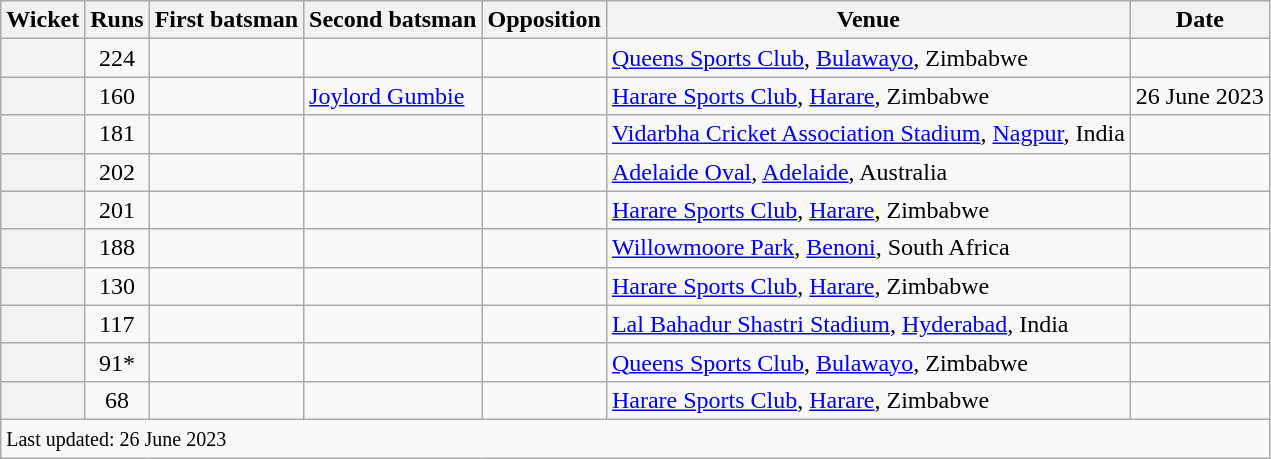<table class="wikitable plainrowheaders sortable">
<tr>
<th scope=col>Wicket</th>
<th scope=col>Runs</th>
<th scope=col>First batsman</th>
<th scope=col>Second batsman</th>
<th scope=col>Opposition</th>
<th scope=col>Venue</th>
<th scope=col>Date</th>
</tr>
<tr>
<th style="text-align:center"></th>
<td scope=row style=text-align:center;>224</td>
<td></td>
<td></td>
<td></td>
<td><a href='#'>Queens Sports Club</a>, <a href='#'>Bulawayo</a>, Zimbabwe</td>
<td></td>
</tr>
<tr>
<th style="text-align:center"></th>
<td scope=row style=text-align:center;>160</td>
<td></td>
<td><a href='#'>Joylord Gumbie</a></td>
<td></td>
<td><a href='#'>Harare Sports Club</a>, <a href='#'>Harare</a>, Zimbabwe</td>
<td>26 June 2023</td>
</tr>
<tr>
<th style="text-align:center"></th>
<td scope=row style=text-align:center;>181</td>
<td></td>
<td></td>
<td></td>
<td><a href='#'>Vidarbha Cricket Association Stadium</a>, <a href='#'>Nagpur</a>, India</td>
<td> </td>
</tr>
<tr>
<th style="text-align:center"></th>
<td scope=row style=text-align:center;>202</td>
<td></td>
<td></td>
<td></td>
<td><a href='#'>Adelaide Oval</a>, <a href='#'>Adelaide</a>, Australia</td>
<td></td>
</tr>
<tr>
<th style="text-align:center"></th>
<td scope=row style=text-align:center;>201</td>
<td></td>
<td></td>
<td></td>
<td><a href='#'>Harare Sports Club</a>, <a href='#'>Harare</a>, Zimbabwe</td>
<td></td>
</tr>
<tr>
<th style="text-align:center"></th>
<td scope=row style=text-align:center;>188</td>
<td></td>
<td></td>
<td></td>
<td><a href='#'>Willowmoore Park</a>, <a href='#'>Benoni</a>, South Africa</td>
<td></td>
</tr>
<tr>
<th style="text-align:center"></th>
<td scope=row style=text-align:center;>130</td>
<td></td>
<td></td>
<td></td>
<td><a href='#'>Harare Sports Club</a>, <a href='#'>Harare</a>, Zimbabwe</td>
<td></td>
</tr>
<tr>
<th style="text-align:center"></th>
<td scope=row style=text-align:center;>117</td>
<td></td>
<td></td>
<td></td>
<td><a href='#'>Lal Bahadur Shastri Stadium</a>, <a href='#'>Hyderabad</a>, India</td>
<td> </td>
</tr>
<tr>
<th style="text-align:center"></th>
<td scope=row style=text-align:center;>91*</td>
<td></td>
<td></td>
<td></td>
<td><a href='#'>Queens Sports Club</a>, <a href='#'>Bulawayo</a>, Zimbabwe</td>
<td></td>
</tr>
<tr>
<th style="text-align:center"></th>
<td scope=row style=text-align:center;>68</td>
<td></td>
<td></td>
<td></td>
<td><a href='#'>Harare Sports Club</a>, <a href='#'>Harare</a>, Zimbabwe</td>
<td></td>
</tr>
<tr class="sortbottom">
<td colspan="7"><small>Last updated: 26 June 2023</small></td>
</tr>
</table>
